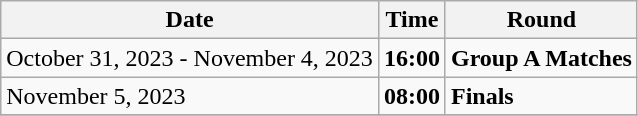<table class="wikitable">
<tr>
<th>Date</th>
<th>Time</th>
<th>Round</th>
</tr>
<tr>
<td>October 31, 2023 - November 4, 2023</td>
<td><strong>16:00</strong></td>
<td><strong>Group A Matches</strong></td>
</tr>
<tr>
<td>November 5, 2023</td>
<td><strong>08:00</strong></td>
<td><strong>Finals</strong></td>
</tr>
<tr>
</tr>
</table>
